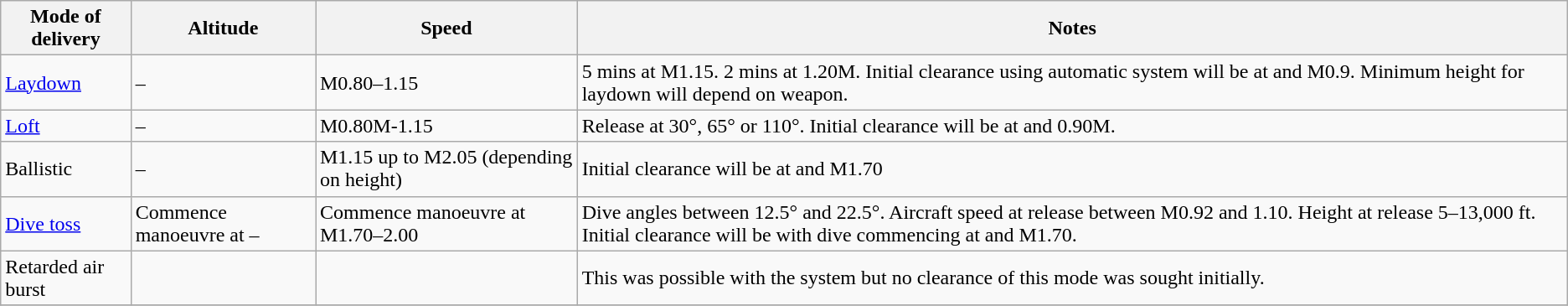<table class="wikitable">
<tr>
<th>Mode of delivery</th>
<th>Altitude</th>
<th>Speed</th>
<th>Notes</th>
</tr>
<tr>
<td><a href='#'>Laydown</a></td>
<td> – </td>
<td>M0.80–1.15</td>
<td>5 mins at M1.15. 2 mins at 1.20M. Initial clearance using automatic system will be at  and M0.9. Minimum height for laydown will depend on weapon.</td>
</tr>
<tr>
<td><a href='#'>Loft</a></td>
<td> – </td>
<td>M0.80M-1.15</td>
<td>Release at 30°, 65° or 110°. Initial clearance will be at  and 0.90M.</td>
</tr>
<tr>
<td>Ballistic</td>
<td> – </td>
<td>M1.15 up to M2.05 (depending on height)</td>
<td>Initial clearance will be at  and M1.70</td>
</tr>
<tr>
<td><a href='#'>Dive toss</a></td>
<td>Commence manoeuvre at  – </td>
<td>Commence manoeuvre at M1.70–2.00</td>
<td>Dive angles between 12.5° and 22.5°. Aircraft speed at release between M0.92 and 1.10. Height at release 5–13,000 ft. Initial clearance will be with dive commencing at  and M1.70.</td>
</tr>
<tr>
<td>Retarded air burst</td>
<td></td>
<td></td>
<td>This was possible with the system but no clearance of this mode was sought initially.</td>
</tr>
<tr>
</tr>
</table>
